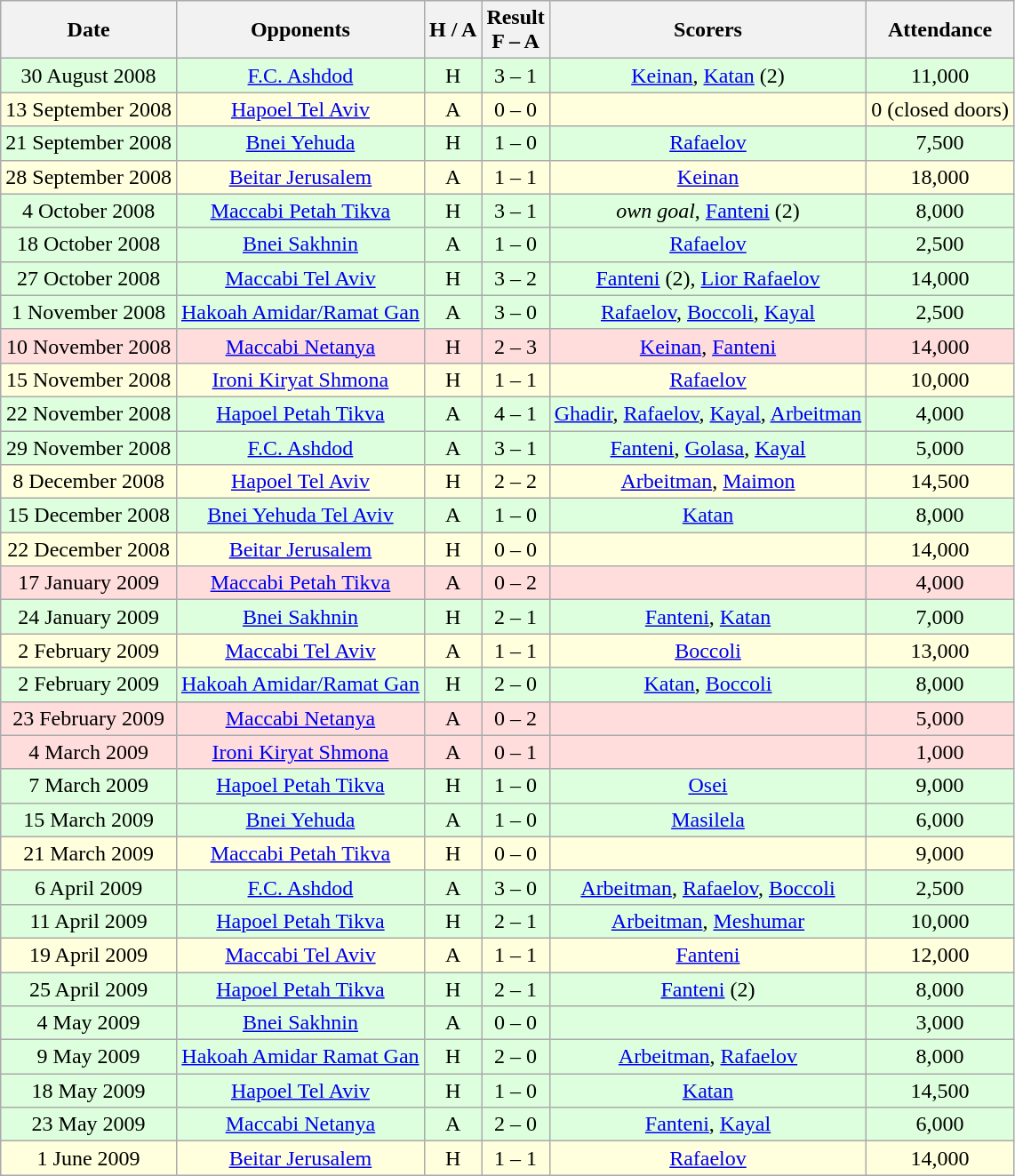<table class="wikitable" style="text-align:center">
<tr>
<th>Date</th>
<th>Opponents</th>
<th>H / A</th>
<th>Result<br>F – A</th>
<th>Scorers</th>
<th>Attendance</th>
</tr>
<tr bgcolor="#ddffdd">
<td>30 August 2008</td>
<td><a href='#'>F.C. Ashdod</a></td>
<td>H</td>
<td>3 – 1</td>
<td><a href='#'>Keinan</a>, <a href='#'>Katan</a> (2)</td>
<td>11,000</td>
</tr>
<tr bgcolor="#ffffdd">
<td>13 September 2008</td>
<td><a href='#'>Hapoel Tel Aviv</a></td>
<td>A</td>
<td>0 – 0</td>
<td></td>
<td>0 (closed doors)</td>
</tr>
<tr bgcolor="#ddffdd">
<td>21 September 2008</td>
<td><a href='#'>Bnei Yehuda</a></td>
<td>H</td>
<td>1 – 0</td>
<td><a href='#'>Rafaelov</a></td>
<td>7,500</td>
</tr>
<tr bgcolor="#ffffdd">
<td>28 September 2008</td>
<td><a href='#'>Beitar Jerusalem</a></td>
<td>A</td>
<td>1 – 1</td>
<td><a href='#'>Keinan</a></td>
<td>18,000</td>
</tr>
<tr bgcolor="#ddffdd">
<td>4 October 2008</td>
<td><a href='#'>Maccabi Petah Tikva</a></td>
<td>H</td>
<td>3 – 1</td>
<td><em>own goal</em>, <a href='#'>Fanteni</a> (2)</td>
<td>8,000</td>
</tr>
<tr bgcolor="#ddffdd">
<td>18 October 2008</td>
<td><a href='#'>Bnei Sakhnin</a></td>
<td>A</td>
<td>1 – 0</td>
<td><a href='#'>Rafaelov</a></td>
<td>2,500</td>
</tr>
<tr bgcolor="#ddffdd">
<td>27 October 2008</td>
<td><a href='#'>Maccabi Tel Aviv</a></td>
<td>H</td>
<td>3 – 2</td>
<td><a href='#'>Fanteni</a> (2), <a href='#'>Lior Rafaelov</a></td>
<td>14,000</td>
</tr>
<tr bgcolor="#ddffdd">
<td>1 November 2008</td>
<td><a href='#'>Hakoah Amidar/Ramat Gan</a></td>
<td>A</td>
<td>3 – 0</td>
<td><a href='#'>Rafaelov</a>, <a href='#'>Boccoli</a>, <a href='#'>Kayal</a></td>
<td>2,500</td>
</tr>
<tr bgcolor="#ffdddd">
<td>10 November 2008</td>
<td><a href='#'>Maccabi Netanya</a></td>
<td>H</td>
<td>2 – 3</td>
<td><a href='#'>Keinan</a>, <a href='#'>Fanteni</a></td>
<td>14,000</td>
</tr>
<tr bgcolor="#ffffdd">
<td>15 November 2008</td>
<td><a href='#'>Ironi Kiryat Shmona</a></td>
<td>H</td>
<td>1 – 1</td>
<td><a href='#'>Rafaelov</a></td>
<td>10,000</td>
</tr>
<tr bgcolor="#ddffdd">
<td>22 November 2008</td>
<td><a href='#'>Hapoel Petah Tikva</a></td>
<td>A</td>
<td>4 – 1</td>
<td><a href='#'>Ghadir</a>, <a href='#'>Rafaelov</a>, <a href='#'>Kayal</a>, <a href='#'>Arbeitman</a></td>
<td>4,000</td>
</tr>
<tr bgcolor="#ddffdd">
<td>29 November 2008</td>
<td><a href='#'>F.C. Ashdod</a></td>
<td>A</td>
<td>3 – 1</td>
<td><a href='#'>Fanteni</a>, <a href='#'>Golasa</a>, <a href='#'>Kayal</a></td>
<td>5,000</td>
</tr>
<tr bgcolor="#ffffdd">
<td>8 December 2008</td>
<td><a href='#'>Hapoel Tel Aviv</a></td>
<td>H</td>
<td>2 – 2</td>
<td><a href='#'>Arbeitman</a>, <a href='#'>Maimon</a></td>
<td>14,500</td>
</tr>
<tr bgcolor="#ddffdd">
<td>15 December 2008</td>
<td><a href='#'>Bnei Yehuda Tel Aviv</a></td>
<td>A</td>
<td>1 – 0</td>
<td><a href='#'>Katan</a></td>
<td>8,000</td>
</tr>
<tr bgcolor="#ffffdd">
<td>22 December 2008</td>
<td><a href='#'>Beitar Jerusalem</a></td>
<td>H</td>
<td>0 – 0</td>
<td></td>
<td>14,000</td>
</tr>
<tr bgcolor="#ffdddd">
<td>17 January 2009</td>
<td><a href='#'>Maccabi Petah Tikva</a></td>
<td>A</td>
<td>0 – 2</td>
<td></td>
<td>4,000</td>
</tr>
<tr bgcolor="#ddffdd">
<td>24 January 2009</td>
<td><a href='#'>Bnei Sakhnin</a></td>
<td>H</td>
<td>2 – 1</td>
<td><a href='#'>Fanteni</a>, <a href='#'>Katan</a></td>
<td>7,000</td>
</tr>
<tr bgcolor="#ffffdd">
<td>2 February 2009</td>
<td><a href='#'>Maccabi Tel Aviv</a></td>
<td>A</td>
<td>1 – 1</td>
<td><a href='#'>Boccoli</a></td>
<td>13,000</td>
</tr>
<tr bgcolor="#ddffdd">
<td>2 February 2009</td>
<td><a href='#'>Hakoah Amidar/Ramat Gan</a></td>
<td>H</td>
<td>2 – 0</td>
<td><a href='#'>Katan</a>, <a href='#'>Boccoli</a></td>
<td>8,000</td>
</tr>
<tr bgcolor="#ffdddd">
<td>23 February 2009</td>
<td><a href='#'>Maccabi Netanya</a></td>
<td>A</td>
<td>0 – 2</td>
<td></td>
<td>5,000</td>
</tr>
<tr bgcolor="#ffdddd">
<td>4 March 2009</td>
<td><a href='#'>Ironi Kiryat Shmona</a></td>
<td>A</td>
<td>0 – 1</td>
<td></td>
<td>1,000</td>
</tr>
<tr bgcolor="#ddffdd">
<td>7 March 2009</td>
<td><a href='#'>Hapoel Petah Tikva</a></td>
<td>H</td>
<td>1 – 0</td>
<td><a href='#'>Osei</a></td>
<td>9,000</td>
</tr>
<tr bgcolor="#ddffdd">
<td>15 March 2009</td>
<td><a href='#'>Bnei Yehuda</a></td>
<td>A</td>
<td>1 – 0</td>
<td><a href='#'>Masilela</a></td>
<td>6,000</td>
</tr>
<tr bgcolor="#ffffdd">
<td>21 March 2009</td>
<td><a href='#'>Maccabi Petah Tikva</a></td>
<td>H</td>
<td>0 – 0</td>
<td></td>
<td>9,000</td>
</tr>
<tr bgcolor="#ddffdd">
<td>6 April 2009</td>
<td><a href='#'>F.C. Ashdod</a></td>
<td>A</td>
<td>3 – 0</td>
<td><a href='#'>Arbeitman</a>, <a href='#'>Rafaelov</a>, <a href='#'>Boccoli</a></td>
<td>2,500</td>
</tr>
<tr bgcolor="#ddffdd">
<td>11 April 2009</td>
<td><a href='#'>Hapoel Petah Tikva</a></td>
<td>H</td>
<td>2 – 1</td>
<td><a href='#'>Arbeitman</a>, <a href='#'>Meshumar</a></td>
<td>10,000</td>
</tr>
<tr bgcolor="#ffffdd">
<td>19 April 2009</td>
<td><a href='#'>Maccabi Tel Aviv</a></td>
<td>A</td>
<td>1 – 1</td>
<td><a href='#'>Fanteni</a></td>
<td>12,000</td>
</tr>
<tr bgcolor="#ddffdd">
<td>25 April 2009</td>
<td><a href='#'>Hapoel Petah Tikva</a></td>
<td>H</td>
<td>2 – 1</td>
<td><a href='#'>Fanteni</a> (2)</td>
<td>8,000</td>
</tr>
<tr bgcolor="#ddffdd">
<td>4 May 2009</td>
<td><a href='#'>Bnei Sakhnin</a></td>
<td>A</td>
<td>0 – 0</td>
<td></td>
<td>3,000</td>
</tr>
<tr bgcolor="#ddffdd">
<td>9 May 2009</td>
<td><a href='#'>Hakoah Amidar Ramat Gan</a></td>
<td>H</td>
<td>2 – 0</td>
<td><a href='#'>Arbeitman</a>, <a href='#'>Rafaelov</a></td>
<td>8,000</td>
</tr>
<tr bgcolor="#ddffdd">
<td>18 May 2009</td>
<td><a href='#'>Hapoel Tel Aviv</a></td>
<td>H</td>
<td>1 – 0</td>
<td><a href='#'>Katan</a></td>
<td>14,500</td>
</tr>
<tr bgcolor="#ddffdd">
<td>23 May 2009</td>
<td><a href='#'>Maccabi Netanya</a></td>
<td>A</td>
<td>2 – 0</td>
<td><a href='#'>Fanteni</a>, <a href='#'>Kayal</a></td>
<td>6,000</td>
</tr>
<tr bgcolor="#ffffdd">
<td>1 June 2009</td>
<td><a href='#'>Beitar Jerusalem</a></td>
<td>H</td>
<td>1 – 1</td>
<td><a href='#'>Rafaelov</a></td>
<td>14,000</td>
</tr>
</table>
